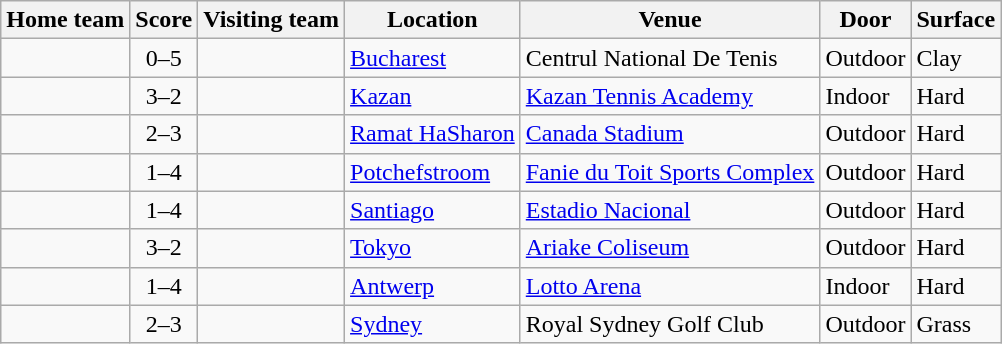<table class="wikitable" style="border:1px solid #aaa;">
<tr>
<th>Home team</th>
<th>Score</th>
<th>Visiting team</th>
<th>Location</th>
<th>Venue</th>
<th>Door</th>
<th>Surface</th>
</tr>
<tr>
<td></td>
<td style="text-align:center;">0–5</td>
<td><strong></strong></td>
<td><a href='#'>Bucharest</a></td>
<td>Centrul National De Tenis</td>
<td>Outdoor</td>
<td>Clay</td>
</tr>
<tr>
<td><strong></strong></td>
<td style="text-align:center;">3–2</td>
<td></td>
<td><a href='#'>Kazan</a></td>
<td><a href='#'>Kazan Tennis Academy</a></td>
<td>Indoor</td>
<td>Hard</td>
</tr>
<tr>
<td></td>
<td style="text-align:center;">2–3</td>
<td><strong></strong></td>
<td><a href='#'>Ramat HaSharon</a></td>
<td><a href='#'>Canada Stadium</a></td>
<td>Outdoor</td>
<td>Hard</td>
</tr>
<tr>
<td></td>
<td style="text-align:center;">1–4</td>
<td><strong></strong></td>
<td><a href='#'>Potchefstroom</a></td>
<td><a href='#'>Fanie du Toit Sports Complex</a></td>
<td>Outdoor</td>
<td>Hard</td>
</tr>
<tr>
<td></td>
<td style="text-align:center;">1–4</td>
<td><strong></strong></td>
<td><a href='#'>Santiago</a></td>
<td><a href='#'>Estadio Nacional</a></td>
<td>Outdoor</td>
<td>Hard</td>
</tr>
<tr>
<td><strong></strong></td>
<td style="text-align:center;">3–2</td>
<td></td>
<td><a href='#'>Tokyo</a></td>
<td><a href='#'>Ariake Coliseum</a></td>
<td>Outdoor</td>
<td>Hard</td>
</tr>
<tr>
<td></td>
<td style="text-align:center;">1–4</td>
<td><strong></strong></td>
<td><a href='#'>Antwerp</a></td>
<td><a href='#'>Lotto Arena</a></td>
<td>Indoor</td>
<td>Hard</td>
</tr>
<tr>
<td></td>
<td style="text-align:center;">2–3</td>
<td><strong></strong></td>
<td><a href='#'>Sydney</a></td>
<td>Royal Sydney Golf Club</td>
<td>Outdoor</td>
<td>Grass</td>
</tr>
</table>
